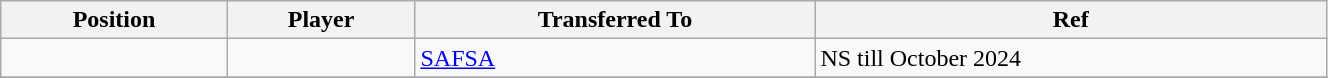<table class="wikitable sortable" style="width:70%; text-align:center; font-size:100%; text-align:left;">
<tr>
<th><strong>Position</strong></th>
<th><strong>Player</strong></th>
<th><strong>Transferred To</strong></th>
<th><strong>Ref</strong></th>
</tr>
<tr>
<td></td>
<td></td>
<td> <a href='#'>SAFSA</a></td>
<td>NS till October 2024</td>
</tr>
<tr>
</tr>
</table>
